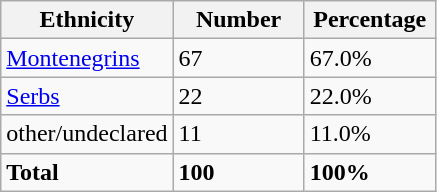<table class="wikitable">
<tr>
<th width="100px">Ethnicity</th>
<th width="80px">Number</th>
<th width="80px">Percentage</th>
</tr>
<tr>
<td><a href='#'>Montenegrins</a></td>
<td>67</td>
<td>67.0%</td>
</tr>
<tr>
<td><a href='#'>Serbs</a></td>
<td>22</td>
<td>22.0%</td>
</tr>
<tr>
<td>other/undeclared</td>
<td>11</td>
<td>11.0%</td>
</tr>
<tr>
<td><strong>Total</strong></td>
<td><strong>100</strong></td>
<td><strong>100%</strong></td>
</tr>
</table>
